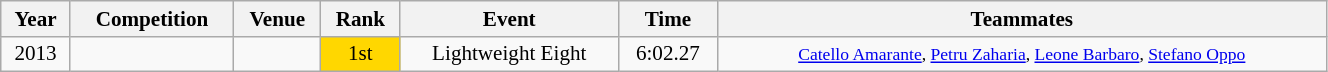<table class="wikitable" width=70% style="font-size:88%; text-align:center;">
<tr>
<th>Year</th>
<th>Competition</th>
<th>Venue</th>
<th>Rank</th>
<th>Event</th>
<th>Time</th>
<th>Teammates</th>
</tr>
<tr>
<td>2013</td>
<td align=left></td>
<td align=left></td>
<td bgcolor=gold>1st</td>
<td>Lightweight Eight</td>
<td>6:02.27</td>
<td><small><a href='#'>Catello Amarante</a>, <a href='#'>Petru Zaharia</a>, <a href='#'>Leone Barbaro</a>, <a href='#'>Stefano Oppo</a><br></small></td>
</tr>
</table>
